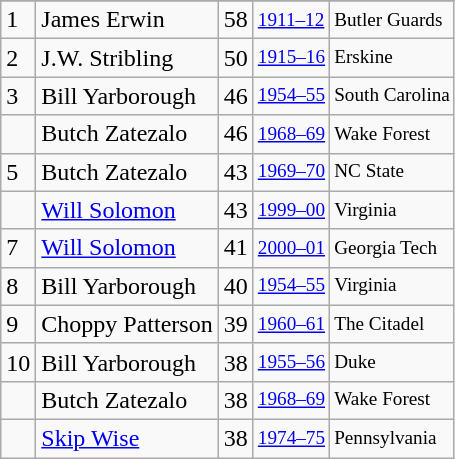<table class="wikitable">
<tr>
</tr>
<tr>
<td>1</td>
<td>James Erwin</td>
<td>58</td>
<td style="font-size:80%;"><a href='#'>1911–12</a></td>
<td style="font-size:80%;">Butler Guards</td>
</tr>
<tr>
<td>2</td>
<td>J.W. Stribling</td>
<td>50</td>
<td style="font-size:80%;"><a href='#'>1915–16</a></td>
<td style="font-size:80%;">Erskine</td>
</tr>
<tr>
<td>3</td>
<td>Bill Yarborough</td>
<td>46</td>
<td style="font-size:80%;"><a href='#'>1954–55</a></td>
<td style="font-size:80%;">South Carolina</td>
</tr>
<tr>
<td></td>
<td>Butch Zatezalo</td>
<td>46</td>
<td style="font-size:80%;"><a href='#'>1968–69</a></td>
<td style="font-size:80%;">Wake Forest</td>
</tr>
<tr>
<td>5</td>
<td>Butch Zatezalo</td>
<td>43</td>
<td style="font-size:80%;"><a href='#'>1969–70</a></td>
<td style="font-size:80%;">NC State</td>
</tr>
<tr>
<td></td>
<td><a href='#'>Will Solomon</a></td>
<td>43</td>
<td style="font-size:80%;"><a href='#'>1999–00</a></td>
<td style="font-size:80%;">Virginia</td>
</tr>
<tr>
<td>7</td>
<td><a href='#'>Will Solomon</a></td>
<td>41</td>
<td style="font-size:80%;"><a href='#'>2000–01</a></td>
<td style="font-size:80%;">Georgia Tech</td>
</tr>
<tr>
<td>8</td>
<td>Bill Yarborough</td>
<td>40</td>
<td style="font-size:80%;"><a href='#'>1954–55</a></td>
<td style="font-size:80%;">Virginia</td>
</tr>
<tr>
<td>9</td>
<td>Choppy Patterson</td>
<td>39</td>
<td style="font-size:80%;"><a href='#'>1960–61</a></td>
<td style="font-size:80%;">The Citadel</td>
</tr>
<tr>
<td>10</td>
<td>Bill Yarborough</td>
<td>38</td>
<td style="font-size:80%;"><a href='#'>1955–56</a></td>
<td style="font-size:80%;">Duke</td>
</tr>
<tr>
<td></td>
<td>Butch Zatezalo</td>
<td>38</td>
<td style="font-size:80%;"><a href='#'>1968–69</a></td>
<td style="font-size:80%;">Wake Forest</td>
</tr>
<tr>
<td></td>
<td><a href='#'>Skip Wise</a></td>
<td>38</td>
<td style="font-size:80%;"><a href='#'>1974–75</a></td>
<td style="font-size:80%;">Pennsylvania</td>
</tr>
</table>
